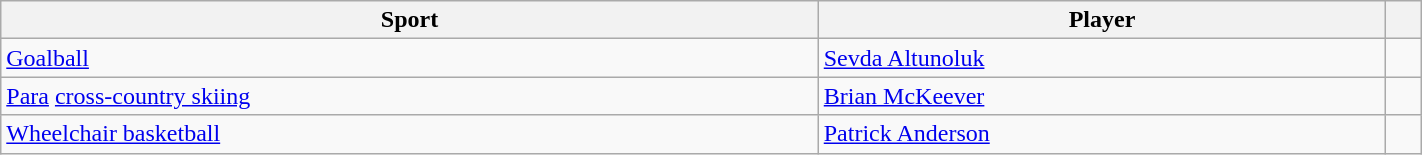<table class="wikitable mw-uncollapsed" style="width:75%;">
<tr>
<th>Sport</th>
<th>Player</th>
<th></th>
</tr>
<tr>
<td><a href='#'>Goalball</a></td>
<td><a href='#'>Sevda Altunoluk</a></td>
<td></td>
</tr>
<tr>
<td><a href='#'>Para</a> <a href='#'>cross-country skiing</a></td>
<td><a href='#'>Brian McKeever</a></td>
<td></td>
</tr>
<tr>
<td><a href='#'>Wheelchair basketball</a></td>
<td><a href='#'>Patrick Anderson</a></td>
<td></td>
</tr>
</table>
